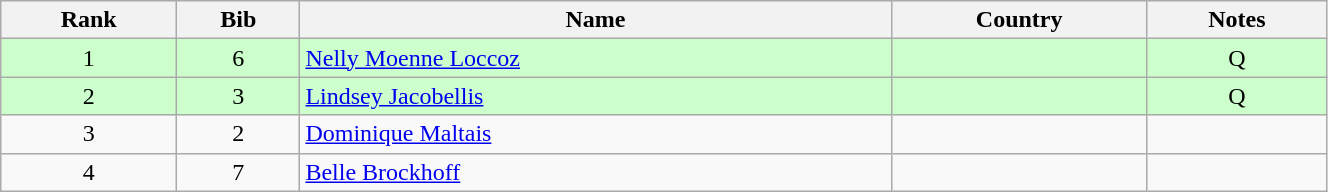<table class="wikitable" style="text-align:center;" width=70%>
<tr>
<th>Rank</th>
<th>Bib</th>
<th>Name</th>
<th>Country</th>
<th>Notes</th>
</tr>
<tr bgcolor="#ccffcc">
<td>1</td>
<td>6</td>
<td align=left><a href='#'>Nelly Moenne Loccoz</a></td>
<td align=left></td>
<td>Q</td>
</tr>
<tr bgcolor="#ccffcc">
<td>2</td>
<td>3</td>
<td align=left><a href='#'>Lindsey Jacobellis</a></td>
<td align=left></td>
<td>Q</td>
</tr>
<tr>
<td>3</td>
<td>2</td>
<td align=left><a href='#'>Dominique Maltais</a></td>
<td align=left></td>
<td></td>
</tr>
<tr>
<td>4</td>
<td>7</td>
<td align=left><a href='#'>Belle Brockhoff</a></td>
<td align=left></td>
<td></td>
</tr>
</table>
